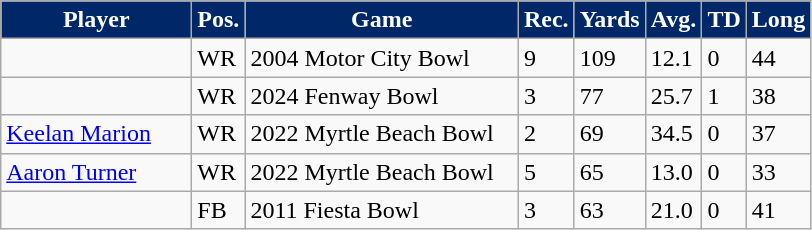<table class="wikitable sortable">
<tr>
<th style="background:#002868; color:white; width:120px;">Player</th>
<th style="background:#002868; color:white; width:20px;">Pos.</th>
<th style="background:#002868; color:white; width:175px;">Game</th>
<th style="background:#002868; color:white;">Rec.</th>
<th style="background:#002868; color:white;">Yards</th>
<th style="background:#002868; color:white;">Avg.</th>
<th style="background:#002868; color:white;">TD</th>
<th style="background:#002868; color:white;">Long</th>
</tr>
<tr>
<td></td>
<td>WR</td>
<td>2004 Motor City Bowl</td>
<td>9</td>
<td>109</td>
<td>12.1</td>
<td>0</td>
<td>44</td>
</tr>
<tr>
<td></td>
<td>WR</td>
<td>2024 Fenway Bowl</td>
<td>3</td>
<td>77</td>
<td>25.7</td>
<td>1</td>
<td>38</td>
</tr>
<tr>
<td><a href='#'>Keelan Marion</a></td>
<td>WR</td>
<td>2022 Myrtle Beach Bowl</td>
<td>2</td>
<td>69</td>
<td>34.5</td>
<td>0</td>
<td>37</td>
</tr>
<tr>
<td><a href='#'>Aaron Turner</a></td>
<td>WR</td>
<td>2022 Myrtle Beach Bowl</td>
<td>5</td>
<td>65</td>
<td>13.0</td>
<td>0</td>
<td>33</td>
</tr>
<tr>
<td></td>
<td>FB</td>
<td>2011 Fiesta Bowl</td>
<td>3</td>
<td>63</td>
<td>21.0</td>
<td>0</td>
<td>41</td>
</tr>
</table>
